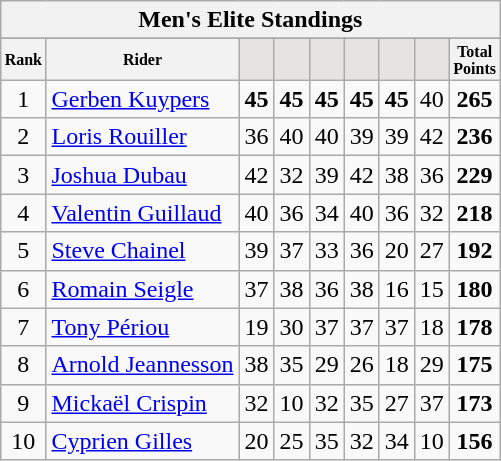<table class="wikitable sortable">
<tr>
<th colspan=27 align="center">Men's Elite Standings</th>
</tr>
<tr>
</tr>
<tr style="font-size:8pt;font-weight:bold">
<th align="center">Rank</th>
<th align="center">Rider</th>
<th class=unsortable style="background:#E5E4E2;"><small></small></th>
<th class=unsortable style="background:#E5E4E2;"><small></small></th>
<th class=unsortable style="background:#E5E4E2;"><small></small></th>
<th class=unsortable style="background:#E5E4E2;"><small></small></th>
<th class=unsortable style="background:#E5E4E2;"><small></small></th>
<th class=unsortable style="background:#E5E4E2;"><small></small></th>
<th align="center">Total<br>Points</th>
</tr>
<tr>
<td align=center>1</td>
<td> <a href='#'>Gerben Kuypers</a></td>
<td align=center><strong>45</strong></td>
<td align=center><strong>45</strong></td>
<td align=center><strong>45</strong></td>
<td align=center><strong>45</strong></td>
<td align=center><strong>45</strong></td>
<td align=center>40</td>
<td align=center><strong>265</strong></td>
</tr>
<tr>
<td align=center>2</td>
<td> <a href='#'>Loris Rouiller</a></td>
<td align=center>36</td>
<td align=center>40</td>
<td align=center>40</td>
<td align=center>39</td>
<td align=center>39</td>
<td align=center>42</td>
<td align=center><strong>236</strong></td>
</tr>
<tr>
<td align=center>3</td>
<td> <a href='#'>Joshua Dubau</a></td>
<td align=center>42</td>
<td align=center>32</td>
<td align=center>39</td>
<td align=center>42</td>
<td align=center>38</td>
<td align=center>36</td>
<td align=center><strong>229</strong></td>
</tr>
<tr>
<td align=center>4</td>
<td> <a href='#'>Valentin Guillaud</a></td>
<td align=center>40</td>
<td align=center>36</td>
<td align=center>34</td>
<td align=center>40</td>
<td align=center>36</td>
<td align=center>32</td>
<td align=center><strong>218</strong></td>
</tr>
<tr>
<td align=center>5</td>
<td> <a href='#'>Steve Chainel</a></td>
<td align=center>39</td>
<td align=center>37</td>
<td align=center>33</td>
<td align=center>36</td>
<td align=center>20</td>
<td align=center>27</td>
<td align=center><strong>192</strong></td>
</tr>
<tr>
<td align=center>6</td>
<td> <a href='#'>Romain Seigle</a></td>
<td align=center>37</td>
<td align=center>38</td>
<td align=center>36</td>
<td align=center>38</td>
<td align=center>16</td>
<td align=center>15</td>
<td align=center><strong>180</strong></td>
</tr>
<tr>
<td align=center>7</td>
<td> <a href='#'>Tony Périou</a></td>
<td align=center>19</td>
<td align=center>30</td>
<td align=center>37</td>
<td align=center>37</td>
<td align=center>37</td>
<td align=center>18</td>
<td align=center><strong>178</strong></td>
</tr>
<tr>
<td align=center>8</td>
<td> <a href='#'>Arnold Jeannesson</a></td>
<td align=center>38</td>
<td align=center>35</td>
<td align=center>29</td>
<td align=center>26</td>
<td align=center>18</td>
<td align=center>29</td>
<td align=center><strong>175</strong></td>
</tr>
<tr>
<td align=center>9</td>
<td> <a href='#'>Mickaël Crispin</a></td>
<td align=center>32</td>
<td align=center>10</td>
<td align=center>32</td>
<td align=center>35</td>
<td align=center>27</td>
<td align=center>37</td>
<td align=center><strong>173</strong></td>
</tr>
<tr>
<td align=center>10</td>
<td> <a href='#'>Cyprien Gilles</a></td>
<td align=center>20</td>
<td align=center>25</td>
<td align=center>35</td>
<td align=center>32</td>
<td align=center>34</td>
<td align=center>10</td>
<td align=center><strong>156</strong></td>
</tr>
</table>
